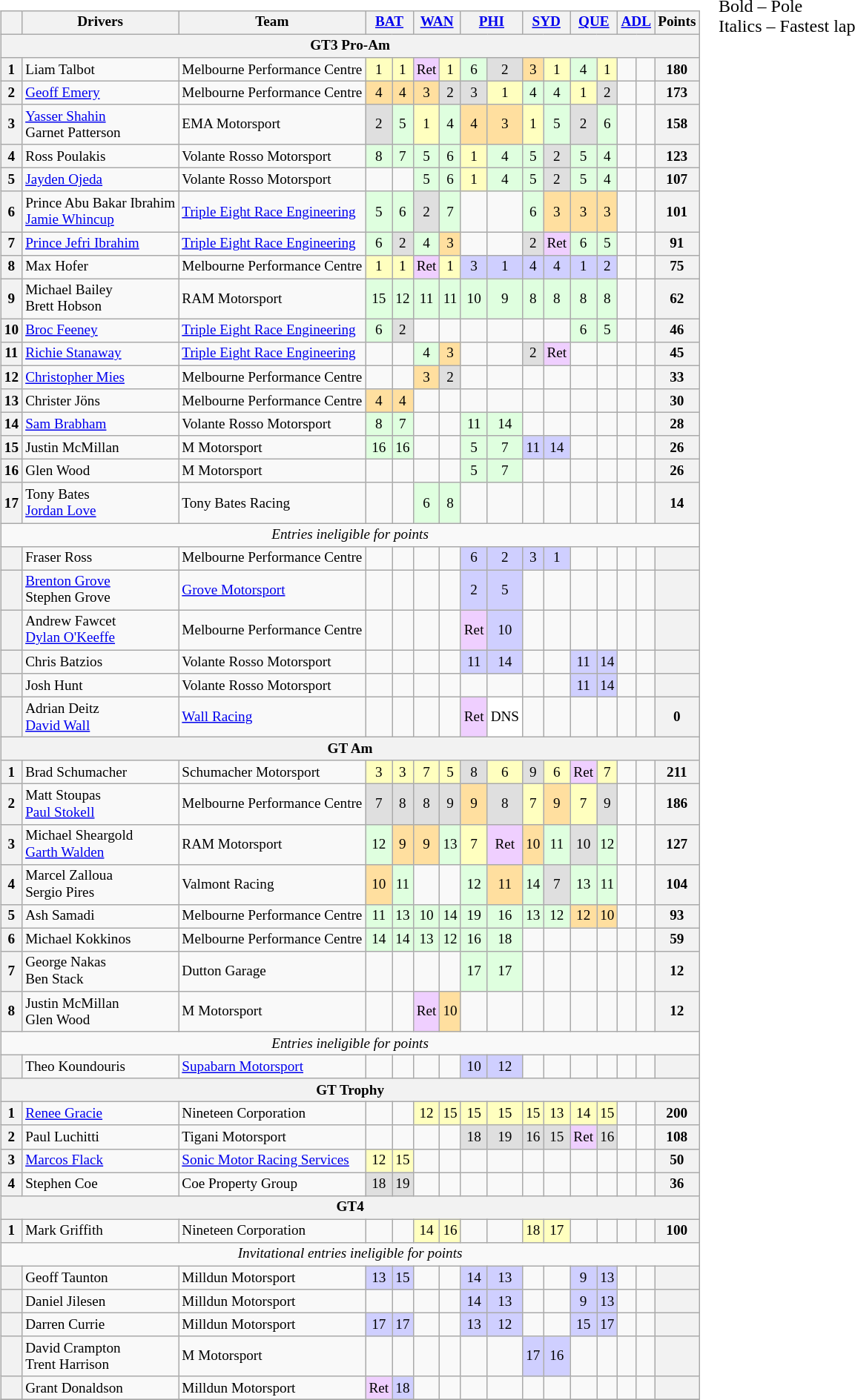<table>
<tr>
<td valign="top"><br><table class="wikitable" style="font-size: 80%; text-align:center;">
<tr>
<th></th>
<th>Drivers</th>
<th>Team</th>
<th colspan=2><a href='#'>BAT</a><br></th>
<th colspan=2><a href='#'>WAN</a><br></th>
<th colspan=2><a href='#'>PHI</a><br></th>
<th colspan=2><a href='#'>SYD</a><br></th>
<th colspan=2><a href='#'>QUE</a><br></th>
<th colspan=2><a href='#'>ADL</a><br></th>
<th>Points</th>
</tr>
<tr>
<th colspan=16>GT3 Pro-Am</th>
</tr>
<tr>
<th>1</th>
<td align=left> Liam Talbot</td>
<td align=left> Melbourne Performance Centre</td>
<td style="background:#FFFFBF;">1</td>
<td style="background:#FFFFBF;">1</td>
<td style="background:#EFCFFF;">Ret</td>
<td style="background:#FFFFBF;">1</td>
<td style="background:#DFFFDF;">6</td>
<td style="background:#DFDFDF;">2</td>
<td style="background:#FFDF9F;">3</td>
<td style="background:#FFFFBF;">1</td>
<td style="background:#DFFFDF;">4</td>
<td style="background:#FFFFBF;">1</td>
<td></td>
<td></td>
<th>180</th>
</tr>
<tr>
<th>2</th>
<td align=left> <a href='#'>Geoff Emery</a></td>
<td align=left> Melbourne Performance Centre</td>
<td style="background:#FFDF9F;">4</td>
<td style="background:#FFDF9F;">4</td>
<td style="background:#FFDF9F;">3</td>
<td style="background:#DFDFDF;">2</td>
<td style="background:#DFDFDF;">3</td>
<td style="background:#FFFFBF;">1</td>
<td style="background:#DFFFDF;">4</td>
<td style="background:#DFFFDF;">4</td>
<td style="background:#FFFFBF;">1</td>
<td style="background:#DFDFDF;">2</td>
<td></td>
<td></td>
<th>173</th>
</tr>
<tr>
<th>3</th>
<td align=left> <a href='#'>Yasser Shahin</a><br> Garnet Patterson</td>
<td align=left> EMA Motorsport</td>
<td style="background:#DFDFDF;">2</td>
<td style="background:#DFFFDF;">5</td>
<td style="background:#FFFFBF;">1</td>
<td style="background:#DFFFDF;">4</td>
<td style="background:#FFDF9F;">4</td>
<td style="background:#FFDF9F;">3</td>
<td style="background:#FFFFBF;">1</td>
<td style="background:#DFFFDF;">5</td>
<td style="background:#DFDFDF;">2</td>
<td style="background:#DFFFDF;">6</td>
<td></td>
<td></td>
<th>158</th>
</tr>
<tr>
<th>4</th>
<td align=left> Ross Poulakis</td>
<td align=left> Volante Rosso Motorsport</td>
<td style="background:#DFFFDF;">8</td>
<td style="background:#DFFFDF;">7</td>
<td style="background:#DFFFDF;">5</td>
<td style="background:#DFFFDF;">6</td>
<td style="background:#FFFFBF;">1</td>
<td style="background:#DFFFDF;">4</td>
<td style="background:#DFFFDF;">5</td>
<td style="background:#DFDFDF;">2</td>
<td style="background:#DFFFDF;">5</td>
<td style="background:#DFFFDF;">4</td>
<td></td>
<td></td>
<th>123</th>
</tr>
<tr>
<th>5</th>
<td align=left> <a href='#'>Jayden Ojeda</a></td>
<td align=left> Volante Rosso Motorsport</td>
<td></td>
<td></td>
<td style="background:#DFFFDF;">5</td>
<td style="background:#DFFFDF;">6</td>
<td style="background:#FFFFBF;">1</td>
<td style="background:#DFFFDF;">4</td>
<td style="background:#DFFFDF;">5</td>
<td style="background:#DFDFDF;">2</td>
<td style="background:#DFFFDF;">5</td>
<td style="background:#DFFFDF;">4</td>
<td></td>
<td></td>
<th>107</th>
</tr>
<tr>
<th>6</th>
<td align=left> Prince Abu Bakar Ibrahim<br> <a href='#'>Jamie Whincup</a></td>
<td align=left> <a href='#'>Triple Eight Race Engineering</a></td>
<td style="background:#DFFFDF;">5</td>
<td style="background:#DFFFDF;">6</td>
<td style="background:#DFDFDF;">2</td>
<td style="background:#DFFFDF;">7</td>
<td></td>
<td></td>
<td style="background:#DFFFDF;">6</td>
<td style="background:#FFDF9F;">3</td>
<td style="background:#FFDF9F;">3</td>
<td style="background:#FFDF9F;">3</td>
<td></td>
<td></td>
<th>101</th>
</tr>
<tr>
<th>7</th>
<td align=left> <a href='#'>Prince Jefri Ibrahim</a></td>
<td align=left> <a href='#'>Triple Eight Race Engineering</a></td>
<td style="background:#DFFFDF;">6</td>
<td style="background:#DFDFDF;">2</td>
<td style="background:#DFFFDF;">4</td>
<td style="background:#FFDF9F;">3</td>
<td></td>
<td></td>
<td style="background:#DFDFDF;">2</td>
<td style="background:#EFCFFF;">Ret</td>
<td style="background:#DFFFDF;">6</td>
<td style="background:#DFFFDF;">5</td>
<td></td>
<td></td>
<th>91</th>
</tr>
<tr>
<th>8</th>
<td align=left> Max Hofer</td>
<td align=left> Melbourne Performance Centre</td>
<td style="background:#FFFFBF;">1</td>
<td style="background:#FFFFBF;">1</td>
<td style="background:#EFCFFF;">Ret</td>
<td style="background:#FFFFBF;">1</td>
<td style="background:#CFCFFF;">3</td>
<td style="background:#CFCFFF;">1</td>
<td style="background:#CFCFFF;">4</td>
<td style="background:#CFCFFF;">4</td>
<td style="background:#CFCFFF;">1</td>
<td style="background:#CFCFFF;">2</td>
<td></td>
<td></td>
<th>75</th>
</tr>
<tr>
<th>9</th>
<td align=left> Michael Bailey<br> Brett Hobson</td>
<td align=left> RAM Motorsport</td>
<td style="background:#DFFFDF;">15</td>
<td style="background:#DFFFDF;">12</td>
<td style="background:#DFFFDF;">11</td>
<td style="background:#DFFFDF;">11</td>
<td style="background:#DFFFDF;">10</td>
<td style="background:#DFFFDF;">9</td>
<td style="background:#DFFFDF;">8</td>
<td style="background:#DFFFDF;">8</td>
<td style="background:#DFFFDF;">8</td>
<td style="background:#DFFFDF;">8</td>
<td></td>
<td></td>
<th>62</th>
</tr>
<tr>
<th>10</th>
<td align=left> <a href='#'>Broc Feeney</a></td>
<td align=left> <a href='#'>Triple Eight Race Engineering</a></td>
<td style="background:#DFFFDF;">6</td>
<td style="background:#DFDFDF;">2</td>
<td></td>
<td></td>
<td></td>
<td></td>
<td></td>
<td></td>
<td style="background:#DFFFDF;">6</td>
<td style="background:#DFFFDF;">5</td>
<td></td>
<td></td>
<th>46</th>
</tr>
<tr>
<th>11</th>
<td align=left> <a href='#'>Richie Stanaway</a></td>
<td align=left> <a href='#'>Triple Eight Race Engineering</a></td>
<td></td>
<td></td>
<td style="background:#DFFFDF;">4</td>
<td style="background:#FFDF9F;">3</td>
<td></td>
<td></td>
<td style="background:#DFDFDF;">2</td>
<td style="background:#EFCFFF;">Ret</td>
<td></td>
<td></td>
<td></td>
<td></td>
<th>45</th>
</tr>
<tr>
<th>12</th>
<td align=left> <a href='#'>Christopher Mies</a></td>
<td align=left> Melbourne Performance Centre</td>
<td></td>
<td></td>
<td style="background:#FFDF9F;">3</td>
<td style="background:#DFDFDF;">2</td>
<td></td>
<td></td>
<td></td>
<td></td>
<td></td>
<td></td>
<td></td>
<td></td>
<th>33</th>
</tr>
<tr>
<th>13</th>
<td align=left> Christer Jöns</td>
<td align=left> Melbourne Performance Centre</td>
<td style="background:#FFDF9F;">4</td>
<td style="background:#FFDF9F;">4</td>
<td></td>
<td></td>
<td></td>
<td></td>
<td></td>
<td></td>
<td></td>
<td></td>
<td></td>
<td></td>
<th>30</th>
</tr>
<tr>
<th>14</th>
<td align=left> <a href='#'>Sam Brabham</a></td>
<td align=left> Volante Rosso Motorsport</td>
<td style="background:#DFFFDF;">8</td>
<td style="background:#DFFFDF;">7</td>
<td></td>
<td></td>
<td style="background:#DFFFDF;">11</td>
<td style="background:#DFFFDF;">14</td>
<td></td>
<td></td>
<td></td>
<td></td>
<td></td>
<td></td>
<th>28</th>
</tr>
<tr>
<th>15</th>
<td align=left> Justin McMillan</td>
<td align=left> M Motorsport</td>
<td style="background:#DFFFDF;">16</td>
<td style="background:#DFFFDF;">16</td>
<td></td>
<td></td>
<td style="background:#DFFFDF;">5</td>
<td style="background:#DFFFDF;">7</td>
<td style="background:#CFCFFF;">11</td>
<td style="background:#CFCFFF;">14</td>
<td></td>
<td></td>
<td></td>
<td></td>
<th>26</th>
</tr>
<tr>
<th>16</th>
<td align=left> Glen Wood</td>
<td align=left> M Motorsport</td>
<td></td>
<td></td>
<td></td>
<td></td>
<td style="background:#DFFFDF;">5</td>
<td style="background:#DFFFDF;">7</td>
<td></td>
<td></td>
<td></td>
<td></td>
<td></td>
<td></td>
<th>26</th>
</tr>
<tr>
<th>17</th>
<td align=left> Tony Bates<br> <a href='#'>Jordan Love</a></td>
<td align=left> Tony Bates Racing</td>
<td></td>
<td></td>
<td style="background:#DFFFDF;">6</td>
<td style="background:#DFFFDF;">8</td>
<td></td>
<td></td>
<td></td>
<td></td>
<td></td>
<td></td>
<td></td>
<td></td>
<th>14</th>
</tr>
<tr>
<td colspan=16><em>Entries ineligible for points</em></td>
</tr>
<tr>
<th></th>
<td align=left> Fraser Ross</td>
<td align=left> Melbourne Performance Centre</td>
<td></td>
<td></td>
<td></td>
<td></td>
<td style="background:#CFCFFF;">6</td>
<td style="background:#CFCFFF;">2</td>
<td style="background:#CFCFFF;">3</td>
<td style="background:#CFCFFF;">1</td>
<td></td>
<td></td>
<td></td>
<td></td>
<th></th>
</tr>
<tr>
<th></th>
<td align=left> <a href='#'>Brenton Grove</a><br> Stephen Grove</td>
<td align=left> <a href='#'>Grove Motorsport</a></td>
<td></td>
<td></td>
<td></td>
<td></td>
<td style="background:#CFCFFF;">2</td>
<td style="background:#CFCFFF;">5</td>
<td></td>
<td></td>
<td></td>
<td></td>
<td></td>
<td></td>
<th></th>
</tr>
<tr>
<th></th>
<td align=left> Andrew Fawcet<br> <a href='#'>Dylan O'Keeffe</a></td>
<td align=left> Melbourne Performance Centre</td>
<td></td>
<td></td>
<td></td>
<td></td>
<td style="background:#EFCFFF;">Ret</td>
<td style="background:#CFCFFF;">10</td>
<td></td>
<td></td>
<td></td>
<td></td>
<td></td>
<td></td>
<th></th>
</tr>
<tr>
<th></th>
<td align=left> Chris Batzios</td>
<td align=left> Volante Rosso Motorsport</td>
<td></td>
<td></td>
<td></td>
<td></td>
<td style="background:#CFCFFF;">11</td>
<td style="background:#CFCFFF;">14</td>
<td></td>
<td></td>
<td style="background:#CFCFFF;">11</td>
<td style="background:#CFCFFF;">14</td>
<td></td>
<td></td>
<th></th>
</tr>
<tr>
<th></th>
<td align=left> Josh Hunt</td>
<td align=left> Volante Rosso Motorsport</td>
<td></td>
<td></td>
<td></td>
<td></td>
<td></td>
<td></td>
<td></td>
<td></td>
<td style="background:#CFCFFF;">11</td>
<td style="background:#CFCFFF;">14</td>
<td></td>
<td></td>
<th></th>
</tr>
<tr>
<th></th>
<td align=left> Adrian Deitz<br> <a href='#'>David Wall</a></td>
<td align=left> <a href='#'>Wall Racing</a></td>
<td></td>
<td></td>
<td></td>
<td></td>
<td style="background:#EFCFFF;">Ret</td>
<td style="background:#FFFFFF;">DNS</td>
<td></td>
<td></td>
<td></td>
<td></td>
<td></td>
<td></td>
<th>0</th>
</tr>
<tr>
<th colspan=16>GT Am</th>
</tr>
<tr>
<th>1</th>
<td align=left> Brad Schumacher</td>
<td align=left> Schumacher Motorsport</td>
<td style="background:#FFFFBF;">3</td>
<td style="background:#FFFFBF;">3</td>
<td style="background:#FFFFBF;">7</td>
<td style="background:#FFFFBF;">5</td>
<td style="background:#DFDFDF;">8</td>
<td style="background:#FFFFBF;">6</td>
<td style="background:#DFDFDF;">9</td>
<td style="background:#FFFFBF;">6</td>
<td style="background:#EFCFFF;">Ret</td>
<td style="background:#FFFFBF;">7</td>
<td></td>
<td></td>
<th>211</th>
</tr>
<tr>
<th>2</th>
<td align=left> Matt Stoupas<br> <a href='#'>Paul Stokell</a></td>
<td align=left> Melbourne Performance Centre</td>
<td style="background:#DFDFDF;">7</td>
<td style="background:#DFDFDF;">8</td>
<td style="background:#DFDFDF;">8</td>
<td style="background:#DFDFDF;">9</td>
<td style="background:#FFDF9F;">9</td>
<td style="background:#DFDFDF;">8</td>
<td style="background:#FFFFBF;">7</td>
<td style="background:#FFDF9F;">9</td>
<td style="background:#FFFFBF;">7</td>
<td style="background:#DFDFDF;">9</td>
<td></td>
<td></td>
<th>186</th>
</tr>
<tr>
<th>3</th>
<td align=left> Michael Sheargold<br> <a href='#'>Garth Walden</a></td>
<td align=left> RAM Motorsport</td>
<td style="background:#DFFFDF;">12</td>
<td style="background:#FFDF9F;">9</td>
<td style="background:#FFDF9F;">9</td>
<td style="background:#DFFFDF;">13</td>
<td style="background:#FFFFBF;">7</td>
<td style="background:#EFCFFF;">Ret</td>
<td style="background:#FFDF9F;">10</td>
<td style="background:#DFFFDF;">11</td>
<td style="background:#DFDFDF;">10</td>
<td style="background:#DFFFDF;">12</td>
<td></td>
<td></td>
<th>127</th>
</tr>
<tr>
<th>4</th>
<td align=left> Marcel Zalloua<br> Sergio Pires</td>
<td align=left> Valmont Racing</td>
<td style="background:#FFDF9F;">10</td>
<td style="background:#DFFFDF;">11</td>
<td></td>
<td></td>
<td style="background:#DFFFDF;">12</td>
<td style="background:#FFDF9F;">11</td>
<td style="background:#DFFFDF;">14</td>
<td style="background:#DFDFDF;">7</td>
<td style="background:#DFFFDF;">13</td>
<td style="background:#DFFFDF;">11</td>
<td></td>
<td></td>
<th>104</th>
</tr>
<tr>
<th>5</th>
<td align=left> Ash Samadi</td>
<td align=left> Melbourne Performance Centre</td>
<td style="background:#DFFFDF;">11</td>
<td style="background:#DFFFDF;">13</td>
<td style="background:#DFFFDF;">10</td>
<td style="background:#DFFFDF;">14</td>
<td style="background:#DFFFDF;">19</td>
<td style="background:#DFFFDF;">16</td>
<td style="background:#DFFFDF;">13</td>
<td style="background:#DFFFDF;">12</td>
<td style="background:#FFDF9F;">12</td>
<td style="background:#FFDF9F;">10</td>
<td></td>
<td></td>
<th>93</th>
</tr>
<tr>
<th>6</th>
<td align=left> Michael Kokkinos</td>
<td align=left> Melbourne Performance Centre</td>
<td style="background:#DFFFDF;">14</td>
<td style="background:#DFFFDF;">14</td>
<td style="background:#DFFFDF;">13</td>
<td style="background:#DFFFDF;">12</td>
<td style="background:#DFFFDF;">16</td>
<td style="background:#DFFFDF;">18</td>
<td></td>
<td></td>
<td></td>
<td></td>
<td></td>
<td></td>
<th>59</th>
</tr>
<tr>
<th>7</th>
<td align=left> George Nakas<br> Ben Stack</td>
<td align=left> Dutton Garage</td>
<td></td>
<td></td>
<td></td>
<td></td>
<td style="background:#DFFFDF;">17</td>
<td style="background:#DFFFDF;">17</td>
<td></td>
<td></td>
<td></td>
<td></td>
<td></td>
<td></td>
<th>12</th>
</tr>
<tr>
<th>8</th>
<td align=left> Justin McMillan<br> Glen Wood</td>
<td align=left> M Motorsport</td>
<td></td>
<td></td>
<td style="background:#EFCFFF;">Ret</td>
<td style="background:#FFDF9F;">10</td>
<td></td>
<td></td>
<td></td>
<td></td>
<td></td>
<td></td>
<td></td>
<td></td>
<th>12</th>
</tr>
<tr>
<td colspan=16><em>Entries ineligible for points</em></td>
</tr>
<tr>
<th></th>
<td align=left> Theo Koundouris</td>
<td align=left> <a href='#'>Supabarn Motorsport</a></td>
<td></td>
<td></td>
<td></td>
<td></td>
<td style="background:#CFCFFF;">10</td>
<td style="background:#CFCFFF;">12</td>
<td></td>
<td></td>
<td></td>
<td></td>
<td></td>
<td></td>
<th></th>
</tr>
<tr>
<th colspan=16>GT Trophy</th>
</tr>
<tr>
<th>1</th>
<td align=left> <a href='#'>Renee Gracie</a></td>
<td align=left> Nineteen Corporation</td>
<td></td>
<td></td>
<td style="background:#FFFFBF;">12</td>
<td style="background:#FFFFBF;">15</td>
<td style="background:#FFFFBF;">15</td>
<td style="background:#FFFFBF;">15</td>
<td style="background:#FFFFBF;">15</td>
<td style="background:#FFFFBF;">13</td>
<td style="background:#FFFFBF;">14</td>
<td style="background:#FFFFBF;">15</td>
<td></td>
<td></td>
<th>200</th>
</tr>
<tr>
<th>2</th>
<td align=left> Paul Luchitti</td>
<td align=left> Tigani Motorsport</td>
<td></td>
<td></td>
<td></td>
<td></td>
<td style="background:#DFDFDF;">18</td>
<td style="background:#DFDFDF;">19</td>
<td style="background:#DFDFDF;">16</td>
<td style="background:#DFDFDF;">15</td>
<td style="background:#EFCFFF;">Ret</td>
<td style="background:#DFDFDF;">16</td>
<td></td>
<td></td>
<th>108</th>
</tr>
<tr>
<th>3</th>
<td align=left> <a href='#'>Marcos Flack</a></td>
<td align=left> <a href='#'>Sonic Motor Racing Services</a></td>
<td style="background:#FFFFBF;">12</td>
<td style="background:#FFFFBF;">15</td>
<td></td>
<td></td>
<td></td>
<td></td>
<td></td>
<td></td>
<td></td>
<td></td>
<td></td>
<td></td>
<th>50</th>
</tr>
<tr>
<th>4</th>
<td align=left> Stephen Coe</td>
<td align=left> Coe Property Group</td>
<td style="background:#DFDFDF;">18</td>
<td style="background:#DFDFDF;">19</td>
<td></td>
<td></td>
<td></td>
<td></td>
<td></td>
<td></td>
<td></td>
<td></td>
<td></td>
<td></td>
<th>36</th>
</tr>
<tr>
<th colspan=16>GT4</th>
</tr>
<tr>
<th>1</th>
<td align=left> Mark Griffith</td>
<td align=left> Nineteen Corporation</td>
<td></td>
<td></td>
<td style="background:#FFFFBF;">14</td>
<td style="background:#FFFFBF;">16</td>
<td></td>
<td></td>
<td style="background:#FFFFBF;">18</td>
<td style="background:#FFFFBF;">17</td>
<td></td>
<td></td>
<td></td>
<td></td>
<th>100</th>
</tr>
<tr>
<td colspan=16><em>Invitational entries ineligible for points</em></td>
</tr>
<tr>
<th></th>
<td align=left> Geoff Taunton</td>
<td align=left> Milldun Motorsport</td>
<td style="background:#CFCFFF;">13</td>
<td style="background:#CFCFFF;">15</td>
<td></td>
<td></td>
<td style="background:#CFCFFF;">14</td>
<td style="background:#CFCFFF;">13</td>
<td></td>
<td></td>
<td style="background:#CFCFFF;">9</td>
<td style="background:#CFCFFF;">13</td>
<td></td>
<td></td>
<th></th>
</tr>
<tr>
<th></th>
<td align=left> Daniel Jilesen</td>
<td align=left> Milldun Motorsport</td>
<td></td>
<td></td>
<td></td>
<td></td>
<td style="background:#CFCFFF;">14</td>
<td style="background:#CFCFFF;">13</td>
<td></td>
<td></td>
<td style="background:#CFCFFF;">9</td>
<td style="background:#CFCFFF;">13</td>
<td></td>
<td></td>
<th></th>
</tr>
<tr>
<th></th>
<td align=left> Darren Currie</td>
<td align=left> Milldun Motorsport</td>
<td style="background:#CFCFFF;">17</td>
<td style="background:#CFCFFF;">17</td>
<td></td>
<td></td>
<td style="background:#CFCFFF;">13</td>
<td style="background:#CFCFFF;">12</td>
<td></td>
<td></td>
<td style="background:#CFCFFF;">15</td>
<td style="background:#CFCFFF;">17</td>
<td></td>
<td></td>
<th></th>
</tr>
<tr>
<th></th>
<td align=left> David Crampton<br> Trent Harrison</td>
<td align=left> M Motorsport</td>
<td></td>
<td></td>
<td></td>
<td></td>
<td></td>
<td></td>
<td style="background:#CFCFFF;">17</td>
<td style="background:#CFCFFF;">16</td>
<td></td>
<td></td>
<td></td>
<td></td>
<th></th>
</tr>
<tr>
<th></th>
<td align=left> Grant Donaldson</td>
<td align=left> Milldun Motorsport</td>
<td style="background:#EFCFFF;">Ret</td>
<td style="background:#CFCFFF;">18</td>
<td></td>
<td></td>
<td></td>
<td></td>
<td></td>
<td></td>
<td></td>
<td></td>
<td></td>
<td></td>
<th></th>
</tr>
<tr>
</tr>
</table>
</td>
<td valign="top"><br>
<span>Bold – Pole<br>
Italics – Fastest lap</span></td>
</tr>
</table>
